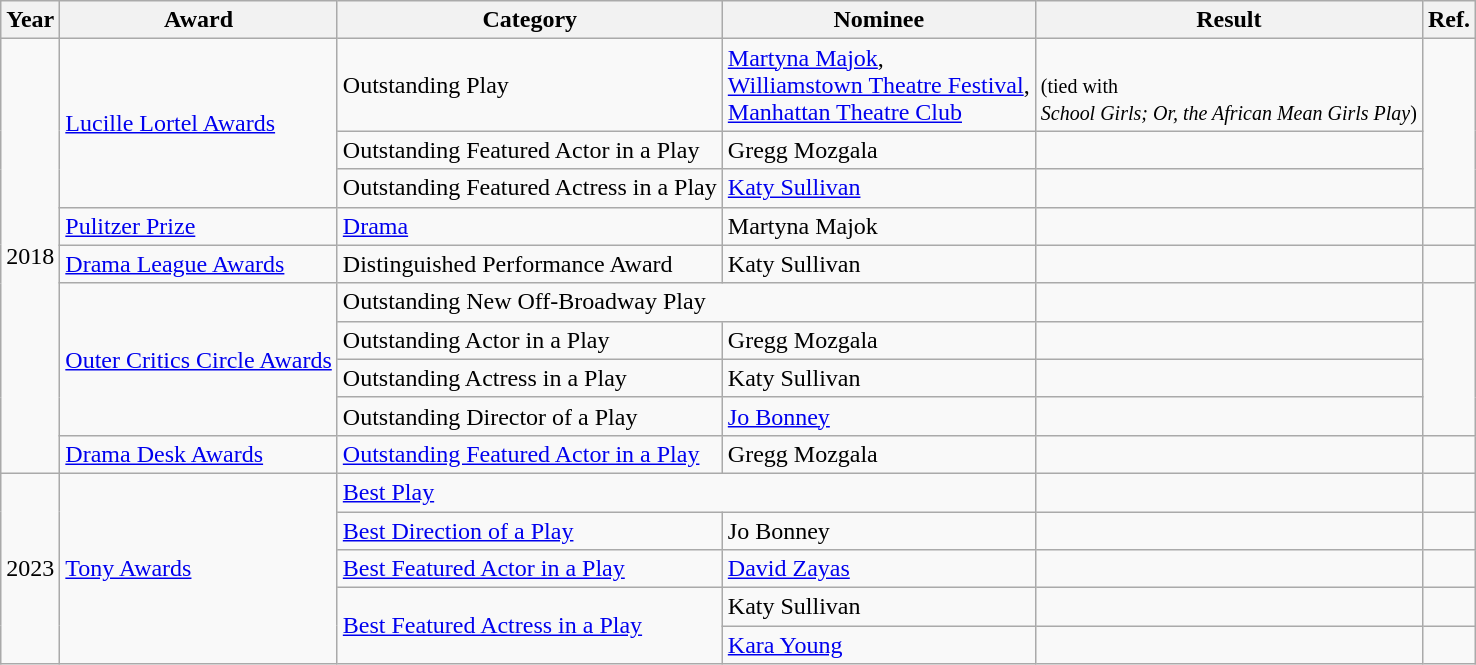<table class="wikitable">
<tr>
<th>Year</th>
<th>Award</th>
<th>Category</th>
<th>Nominee</th>
<th>Result</th>
<th>Ref.</th>
</tr>
<tr>
<td rowspan="10" align="center">2018</td>
<td rowspan="3"><a href='#'>Lucille Lortel Awards</a></td>
<td>Outstanding Play</td>
<td><a href='#'>Martyna Majok</a>,<br><a href='#'>Williamstown Theatre Festival</a>,<br><a href='#'>Manhattan Theatre Club</a></td>
<td><br><small>(tied with<br><em>School Girls; Or, the African Mean Girls Play</em>)</small></td>
<td rowspan="3" style="text-align: center;"></td>
</tr>
<tr>
<td>Outstanding Featured Actor in a Play</td>
<td>Gregg Mozgala</td>
<td></td>
</tr>
<tr>
<td>Outstanding Featured Actress in a Play</td>
<td><a href='#'>Katy Sullivan</a></td>
<td></td>
</tr>
<tr>
<td><a href='#'>Pulitzer Prize</a></td>
<td><a href='#'>Drama</a></td>
<td>Martyna Majok</td>
<td></td>
<td style="text-align: center;"></td>
</tr>
<tr>
<td><a href='#'>Drama League Awards</a></td>
<td>Distinguished Performance Award</td>
<td>Katy Sullivan</td>
<td></td>
<td style="text-align: center;"></td>
</tr>
<tr>
<td rowspan="4"><a href='#'>Outer Critics Circle Awards</a></td>
<td colspan="2">Outstanding New Off-Broadway Play</td>
<td></td>
<td rowspan="4" style="text-align: center;"></td>
</tr>
<tr>
<td>Outstanding Actor in a Play</td>
<td>Gregg Mozgala</td>
<td></td>
</tr>
<tr>
<td>Outstanding Actress in a Play</td>
<td>Katy Sullivan</td>
<td></td>
</tr>
<tr>
<td>Outstanding Director of a Play</td>
<td><a href='#'>Jo Bonney</a></td>
<td></td>
</tr>
<tr>
<td><a href='#'>Drama Desk Awards</a></td>
<td><a href='#'>Outstanding Featured Actor in a Play</a></td>
<td>Gregg Mozgala</td>
<td></td>
<td style="text-align: center;"></td>
</tr>
<tr>
<td rowspan="5">2023</td>
<td rowspan="5"><a href='#'>Tony Awards</a></td>
<td colspan="2"><a href='#'>Best Play</a></td>
<td></td>
<td></td>
</tr>
<tr>
<td><a href='#'>Best Direction of a Play</a></td>
<td>Jo Bonney</td>
<td></td>
<td></td>
</tr>
<tr>
<td><a href='#'>Best Featured Actor in a Play</a></td>
<td><a href='#'>David Zayas</a></td>
<td></td>
<td></td>
</tr>
<tr>
<td rowspan="2"><a href='#'>Best Featured Actress in a Play</a></td>
<td>Katy Sullivan</td>
<td></td>
<td></td>
</tr>
<tr>
<td><a href='#'>Kara Young</a></td>
<td></td>
<td></td>
</tr>
</table>
